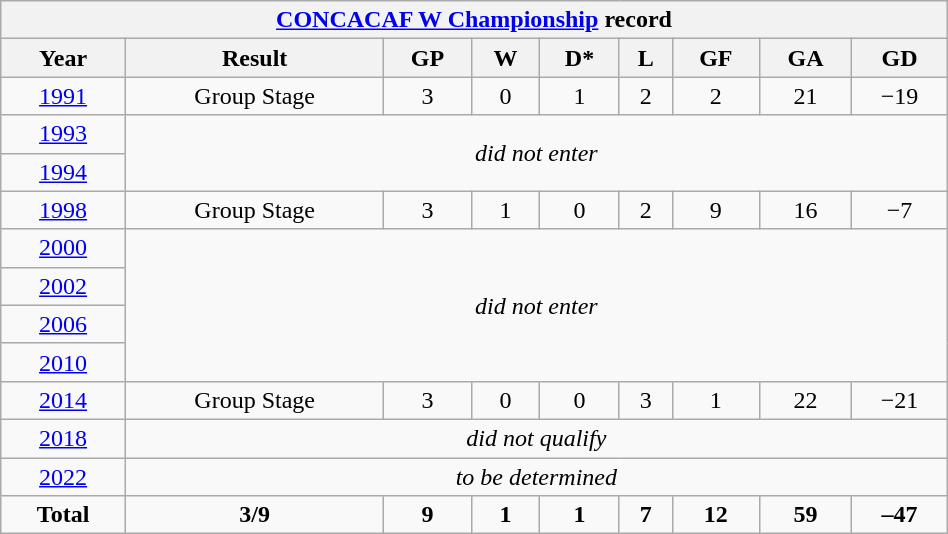<table class="wikitable" style="text-align: center; width:50%;">
<tr>
<th colspan=10><a href='#'>CONCACAF W Championship</a> record</th>
</tr>
<tr>
<th>Year</th>
<th>Result</th>
<th>GP</th>
<th>W</th>
<th>D*</th>
<th>L</th>
<th>GF</th>
<th>GA</th>
<th>GD</th>
</tr>
<tr>
<td> <a href='#'>1991</a></td>
<td>Group Stage</td>
<td>3</td>
<td>0</td>
<td>1</td>
<td>2</td>
<td>2</td>
<td>21</td>
<td>−19</td>
</tr>
<tr>
<td> <a href='#'>1993</a></td>
<td colspan=8 rowspan=2><em>did not enter</em></td>
</tr>
<tr>
<td> <a href='#'>1994</a></td>
</tr>
<tr>
<td> <a href='#'>1998</a></td>
<td>Group Stage</td>
<td>3</td>
<td>1</td>
<td>0</td>
<td>2</td>
<td>9</td>
<td>16</td>
<td>−7</td>
</tr>
<tr>
<td> <a href='#'>2000</a></td>
<td colspan=8 rowspan=4><em>did not enter</em></td>
</tr>
<tr>
<td> <a href='#'>2002</a></td>
</tr>
<tr>
<td> <a href='#'>2006</a></td>
</tr>
<tr>
<td> <a href='#'>2010</a></td>
</tr>
<tr>
<td> <a href='#'>2014</a></td>
<td>Group Stage</td>
<td>3</td>
<td>0</td>
<td>0</td>
<td>3</td>
<td>1</td>
<td>22</td>
<td>−21</td>
</tr>
<tr>
<td> <a href='#'>2018</a></td>
<td colspan=8><em>did not qualify</em></td>
</tr>
<tr>
<td> <a href='#'>2022</a></td>
<td colspan=8><em>to be determined</em></td>
</tr>
<tr>
<td><strong>Total</strong></td>
<td><strong>3/9</strong></td>
<td><strong>9</strong></td>
<td><strong>1</strong></td>
<td><strong>1</strong></td>
<td><strong>7</strong></td>
<td><strong>12</strong></td>
<td><strong>59</strong></td>
<td><strong>–47</strong></td>
</tr>
</table>
